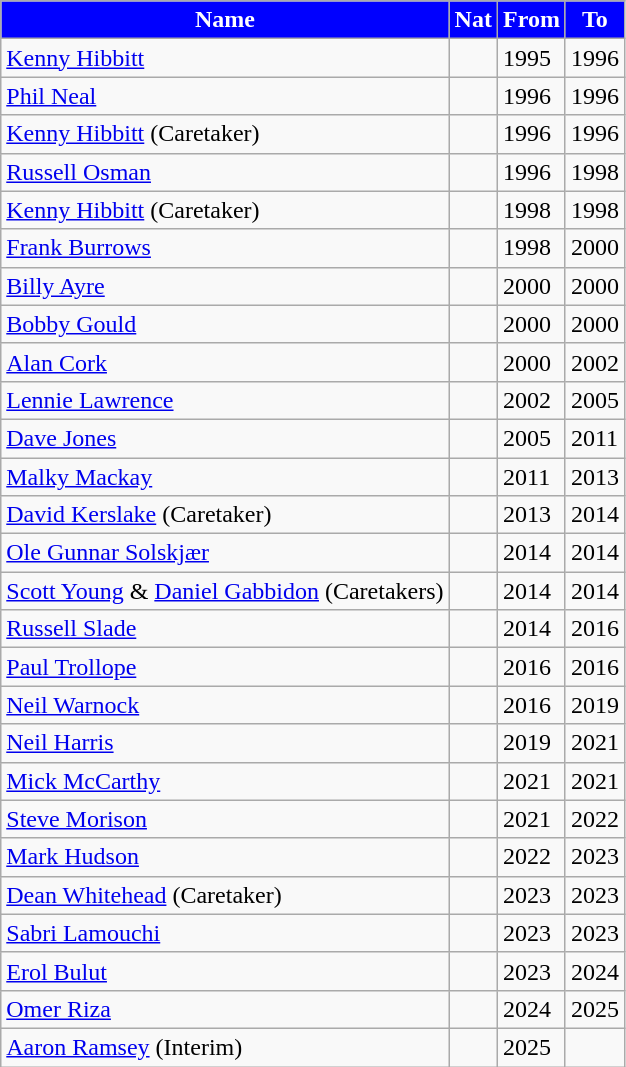<table class="wikitable" style="text-align: center">
<tr>
<th style="background:#00f; color:#fff;" scope="col">Name</th>
<th style="background:#00f; color:#fff;" scope="col">Nat</th>
<th style="background:#00f; color:#fff;" scope="col">From</th>
<th style="background:#00f; color:#fff;" scope="col">To</th>
</tr>
<tr>
<td align=left><a href='#'>Kenny Hibbitt</a></td>
<td></td>
<td align=left>1995</td>
<td align=left>1996</td>
</tr>
<tr>
<td align=left><a href='#'>Phil Neal</a></td>
<td></td>
<td align=left>1996</td>
<td align=left>1996</td>
</tr>
<tr>
<td align=left><a href='#'>Kenny Hibbitt</a> (Caretaker)</td>
<td></td>
<td align=left>1996</td>
<td align=left>1996</td>
</tr>
<tr>
<td align=left><a href='#'>Russell Osman</a></td>
<td></td>
<td align=left>1996</td>
<td align=left>1998</td>
</tr>
<tr>
<td align=left><a href='#'>Kenny Hibbitt</a> (Caretaker)</td>
<td></td>
<td align=left>1998</td>
<td align=left>1998</td>
</tr>
<tr>
<td align=left><a href='#'>Frank Burrows</a></td>
<td></td>
<td align=left>1998</td>
<td align=left>2000</td>
</tr>
<tr>
<td align=left><a href='#'>Billy Ayre</a></td>
<td></td>
<td align=left>2000</td>
<td align=left>2000</td>
</tr>
<tr>
<td align=left><a href='#'>Bobby Gould</a></td>
<td></td>
<td align=left>2000</td>
<td align=left>2000</td>
</tr>
<tr>
<td align=left><a href='#'>Alan Cork</a></td>
<td></td>
<td align=left>2000</td>
<td align=left>2002</td>
</tr>
<tr>
<td align=left><a href='#'>Lennie Lawrence</a></td>
<td></td>
<td align=left>2002</td>
<td align=left>2005</td>
</tr>
<tr>
<td align=left><a href='#'>Dave Jones</a></td>
<td></td>
<td align=left>2005</td>
<td align=left>2011</td>
</tr>
<tr>
<td align=left><a href='#'>Malky Mackay</a></td>
<td></td>
<td align=left>2011</td>
<td align=left>2013</td>
</tr>
<tr>
<td align=left><a href='#'>David Kerslake</a> (Caretaker)</td>
<td></td>
<td align=left>2013</td>
<td align=left>2014</td>
</tr>
<tr>
<td align=left><a href='#'>Ole Gunnar Solskjær</a></td>
<td></td>
<td align=left>2014</td>
<td align=left>2014</td>
</tr>
<tr>
<td align=left><a href='#'>Scott Young</a> & <a href='#'>Daniel Gabbidon</a> (Caretakers)</td>
<td> </td>
<td align=left>2014</td>
<td align=left>2014</td>
</tr>
<tr>
<td align=left><a href='#'>Russell Slade</a></td>
<td></td>
<td align=left>2014</td>
<td align=left>2016</td>
</tr>
<tr>
<td align=left><a href='#'>Paul Trollope</a></td>
<td></td>
<td align=left>2016</td>
<td align=left>2016</td>
</tr>
<tr>
<td align=left><a href='#'>Neil Warnock</a></td>
<td></td>
<td align=left>2016</td>
<td align=left>2019</td>
</tr>
<tr>
<td align=left><a href='#'>Neil Harris</a></td>
<td></td>
<td align=left>2019</td>
<td align=left>2021</td>
</tr>
<tr>
<td align=left><a href='#'>Mick McCarthy</a></td>
<td></td>
<td align=left>2021</td>
<td align=left>2021</td>
</tr>
<tr>
<td align=left><a href='#'>Steve Morison</a></td>
<td></td>
<td align=left>2021</td>
<td align=left>2022</td>
</tr>
<tr>
<td align=left><a href='#'>Mark Hudson</a></td>
<td></td>
<td align=left>2022</td>
<td align=left>2023</td>
</tr>
<tr>
<td align=left><a href='#'>Dean Whitehead</a> (Caretaker)</td>
<td></td>
<td align=left>2023</td>
<td align=left>2023</td>
</tr>
<tr>
<td align=left><a href='#'>Sabri Lamouchi</a></td>
<td></td>
<td align=left>2023</td>
<td align=left>2023</td>
</tr>
<tr>
<td align=left><a href='#'>Erol Bulut</a></td>
<td></td>
<td align=left>2023</td>
<td align=left>2024</td>
</tr>
<tr>
<td align=left><a href='#'>Omer Riza</a></td>
<td></td>
<td align=left>2024</td>
<td align=left>2025</td>
</tr>
<tr>
<td align=left><a href='#'>Aaron Ramsey</a> (Interim)</td>
<td></td>
<td align=left>2025</td>
<td align=left></td>
</tr>
</table>
